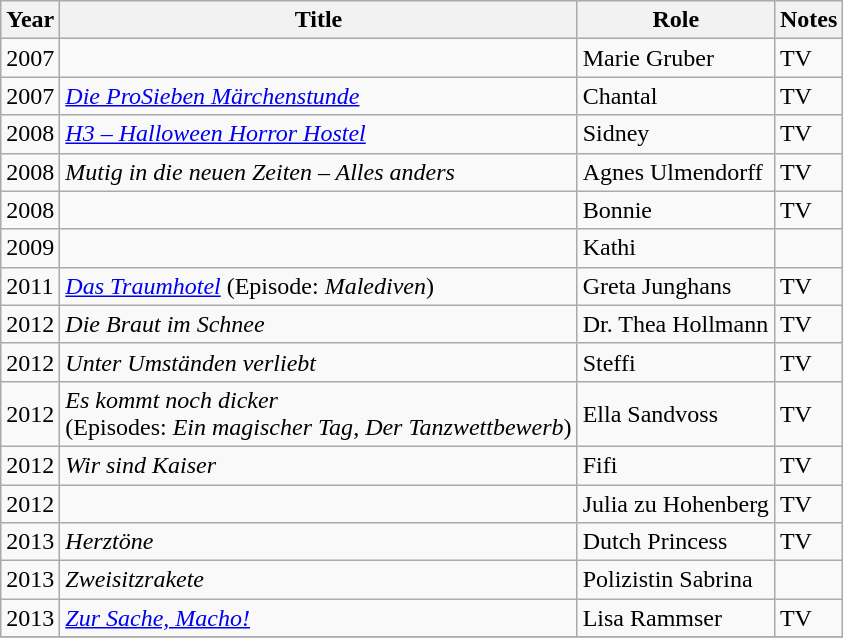<table class="wikitable sortable">
<tr>
<th>Year</th>
<th>Title</th>
<th>Role</th>
<th class = "unsortable">Notes</th>
</tr>
<tr>
<td>2007</td>
<td><em></em></td>
<td>Marie Gruber</td>
<td>TV</td>
</tr>
<tr>
<td>2007</td>
<td><em><a href='#'>Die ProSieben Märchenstunde</a></em></td>
<td>Chantal</td>
<td>TV</td>
</tr>
<tr>
<td>2008</td>
<td><em><a href='#'>H3 – Halloween Horror Hostel</a></em></td>
<td>Sidney</td>
<td>TV</td>
</tr>
<tr>
<td>2008</td>
<td><em>Mutig in die neuen Zeiten – Alles anders</em></td>
<td>Agnes Ulmendorff</td>
<td>TV</td>
</tr>
<tr>
<td>2008</td>
<td><em></em></td>
<td>Bonnie</td>
<td>TV</td>
</tr>
<tr>
<td>2009</td>
<td><em></em></td>
<td>Kathi</td>
<td></td>
</tr>
<tr>
<td>2011</td>
<td><em><a href='#'>Das Traumhotel</a></em> (Episode: <em>Malediven</em>)</td>
<td>Greta Junghans</td>
<td>TV</td>
</tr>
<tr>
<td>2012</td>
<td><em>Die Braut im Schnee</em></td>
<td>Dr. Thea Hollmann</td>
<td>TV</td>
</tr>
<tr>
<td>2012</td>
<td><em>Unter Umständen verliebt</em></td>
<td>Steffi</td>
<td>TV</td>
</tr>
<tr>
<td>2012</td>
<td><em>Es kommt noch dicker</em> <br>(Episodes: <em>Ein magischer Tag</em>, <em>Der Tanzwettbewerb</em>)</td>
<td>Ella Sandvoss</td>
<td>TV</td>
</tr>
<tr>
<td>2012</td>
<td><em>Wir sind Kaiser</em></td>
<td>Fifi</td>
<td>TV</td>
</tr>
<tr>
<td>2012</td>
<td><em></em></td>
<td>Julia zu Hohenberg</td>
<td>TV</td>
</tr>
<tr>
<td>2013</td>
<td><em>Herztöne</em></td>
<td>Dutch Princess</td>
<td>TV</td>
</tr>
<tr>
<td>2013</td>
<td><em>Zweisitzrakete</em></td>
<td>Polizistin Sabrina</td>
<td></td>
</tr>
<tr>
<td>2013</td>
<td><em><a href='#'>Zur Sache, Macho!</a></em></td>
<td>Lisa Rammser</td>
<td>TV</td>
</tr>
<tr>
</tr>
</table>
